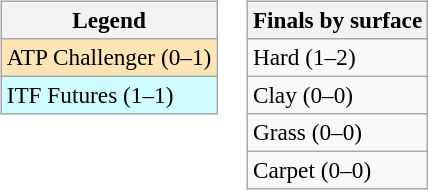<table>
<tr valign=top>
<td><br><table class=wikitable style=font-size:97%>
<tr>
<th>Legend</th>
</tr>
<tr bgcolor=moccasin>
<td>ATP Challenger (0–1)</td>
</tr>
<tr bgcolor=cffcff>
<td>ITF Futures (1–1)</td>
</tr>
</table>
</td>
<td><br><table class=wikitable style=font-size:97%>
<tr>
<th>Finals by surface</th>
</tr>
<tr>
<td>Hard (1–2)</td>
</tr>
<tr>
<td>Clay (0–0)</td>
</tr>
<tr>
<td>Grass (0–0)</td>
</tr>
<tr>
<td>Carpet (0–0)</td>
</tr>
</table>
</td>
</tr>
</table>
